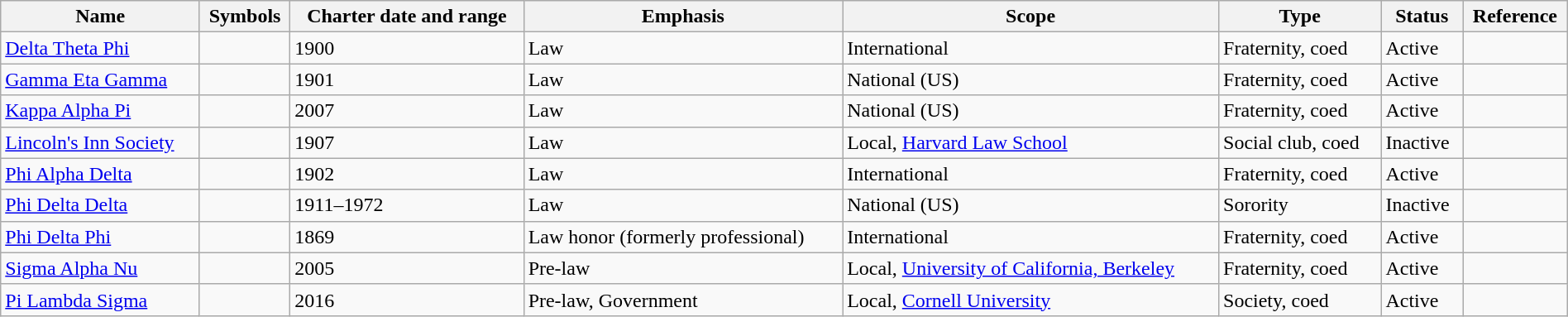<table class="wikitable sortable" style="width:100%;">
<tr>
<th>Name</th>
<th>Symbols</th>
<th>Charter date and range</th>
<th>Emphasis</th>
<th>Scope</th>
<th>Type</th>
<th>Status</th>
<th>Reference</th>
</tr>
<tr>
<td><a href='#'>Delta Theta Phi</a></td>
<td><strong></strong></td>
<td>1900</td>
<td>Law</td>
<td>International</td>
<td>Fraternity, coed</td>
<td>Active</td>
<td></td>
</tr>
<tr>
<td><a href='#'>Gamma Eta Gamma</a></td>
<td><strong></strong></td>
<td>1901</td>
<td>Law</td>
<td>National (US)</td>
<td>Fraternity, coed</td>
<td>Active</td>
<td></td>
</tr>
<tr>
<td><a href='#'>Kappa Alpha Pi</a></td>
<td><strong></strong></td>
<td>2007</td>
<td>Law</td>
<td>National (US)</td>
<td>Fraternity, coed</td>
<td>Active</td>
<td></td>
</tr>
<tr>
<td><a href='#'>Lincoln's Inn Society</a></td>
<td></td>
<td>1907</td>
<td>Law</td>
<td>Local, <a href='#'>Harvard Law School</a></td>
<td>Social club, coed</td>
<td>Inactive</td>
<td></td>
</tr>
<tr>
<td><a href='#'>Phi Alpha Delta</a></td>
<td><strong></strong></td>
<td>1902</td>
<td>Law</td>
<td>International</td>
<td>Fraternity, coed</td>
<td>Active</td>
<td></td>
</tr>
<tr>
<td><a href='#'>Phi Delta Delta</a></td>
<td><strong></strong></td>
<td>1911–1972</td>
<td>Law</td>
<td>National (US)</td>
<td>Sorority</td>
<td>Inactive</td>
<td></td>
</tr>
<tr>
<td><a href='#'>Phi Delta Phi</a></td>
<td><strong></strong></td>
<td>1869</td>
<td>Law honor (formerly professional)</td>
<td>International</td>
<td>Fraternity, coed</td>
<td>Active</td>
<td></td>
</tr>
<tr>
<td><a href='#'>Sigma Alpha Nu</a></td>
<td><strong></strong></td>
<td>2005</td>
<td>Pre-law</td>
<td>Local, <a href='#'>University of California, Berkeley</a></td>
<td>Fraternity, coed</td>
<td>Active</td>
<td></td>
</tr>
<tr>
<td><a href='#'>Pi Lambda Sigma</a></td>
<td><strong></strong></td>
<td>2016</td>
<td>Pre-law, Government</td>
<td>Local, <a href='#'>Cornell University</a></td>
<td>Society, coed</td>
<td>Active</td>
<td></td>
</tr>
</table>
